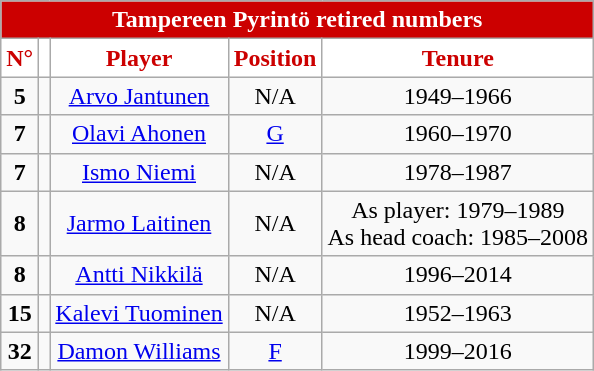<table class="wikitable sortable" style="text-align:center">
<tr>
<td colspan="5" style="background:#CC0000; color:#fff;"><strong>Tampereen Pyrintö retired numbers</strong></td>
</tr>
<tr>
<th style="background:white; color:#CC0000;">N°</th>
<th style="background:white; color:#CC0000;"></th>
<th style="background:white; color:#CC0000;">Player</th>
<th style="background:white; color:#CC0000;">Position</th>
<th style="background:white; color:#CC0000;">Tenure</th>
</tr>
<tr>
<td><strong>5</strong></td>
<td></td>
<td><a href='#'>Arvo Jantunen</a></td>
<td>N/A</td>
<td>1949–1966</td>
</tr>
<tr>
<td><strong>7</strong></td>
<td></td>
<td><a href='#'>Olavi Ahonen</a></td>
<td><a href='#'>G</a></td>
<td>1960–1970</td>
</tr>
<tr>
<td><strong>7</strong></td>
<td></td>
<td><a href='#'>Ismo Niemi</a></td>
<td>N/A</td>
<td>1978–1987</td>
</tr>
<tr>
<td><strong>8</strong></td>
<td></td>
<td><a href='#'>Jarmo Laitinen</a></td>
<td>N/A</td>
<td>As player: 1979–1989<br>As head coach: 1985–2008</td>
</tr>
<tr>
<td><strong>8</strong></td>
<td></td>
<td><a href='#'>Antti Nikkilä</a></td>
<td>N/A</td>
<td>1996–2014</td>
</tr>
<tr>
<td><strong>15</strong></td>
<td></td>
<td><a href='#'>Kalevi Tuominen</a></td>
<td>N/A</td>
<td>1952–1963</td>
</tr>
<tr>
<td><strong>32</strong></td>
<td></td>
<td><a href='#'>Damon Williams</a></td>
<td><a href='#'>F</a></td>
<td>1999–2016</td>
</tr>
</table>
